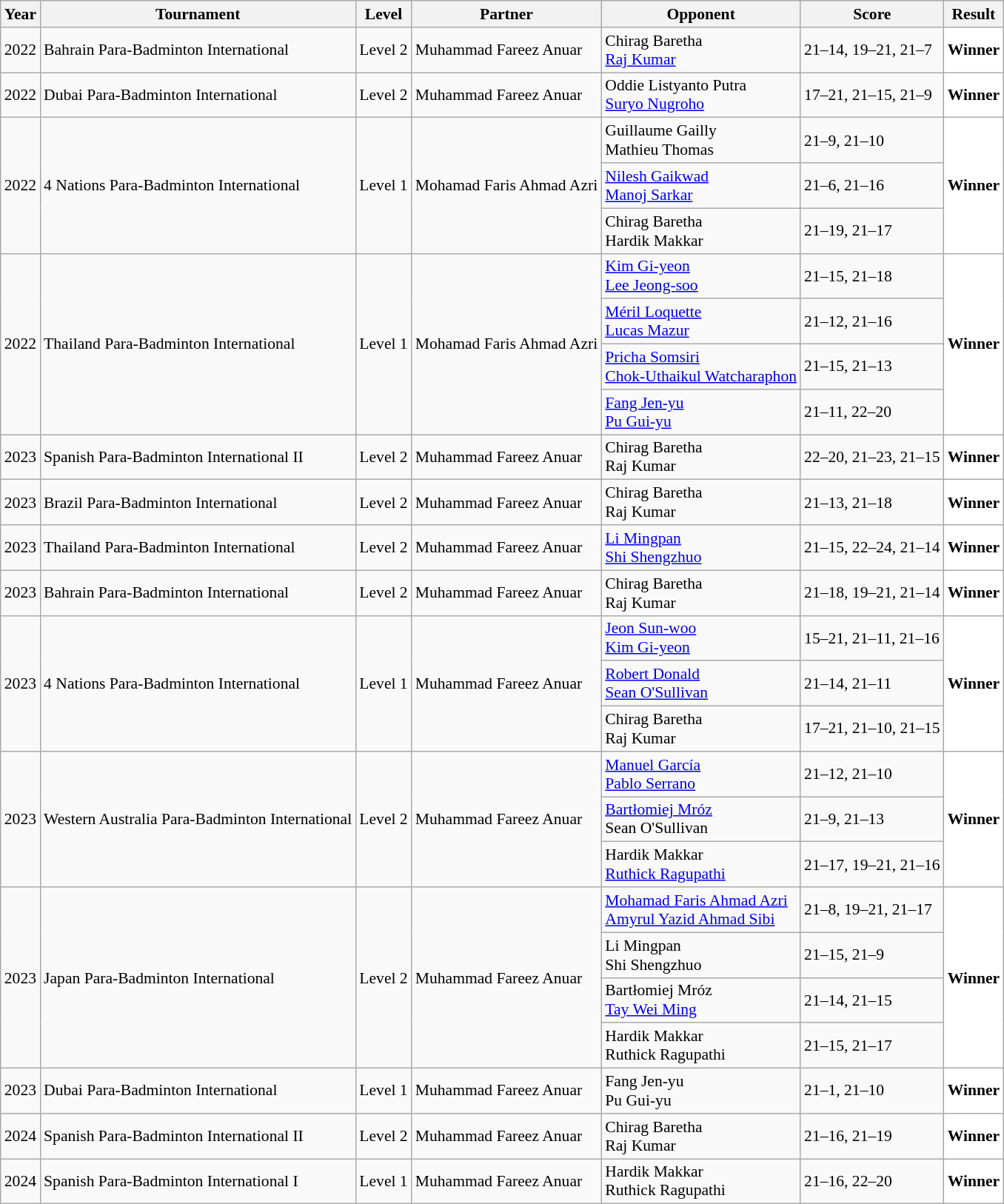<table class="sortable wikitable" style="font-size: 90%;">
<tr>
<th>Year</th>
<th>Tournament</th>
<th>Level</th>
<th>Partner</th>
<th>Opponent</th>
<th>Score</th>
<th>Result</th>
</tr>
<tr>
<td align="center">2022</td>
<td align="left">Bahrain Para-Badminton International</td>
<td align="left">Level 2</td>
<td> Muhammad Fareez Anuar</td>
<td align="left"> Chirag Baretha<br> <a href='#'>Raj Kumar</a></td>
<td align="left">21–14, 19–21, 21–7</td>
<td style="text-align:left; background:white"> <strong>Winner</strong></td>
</tr>
<tr>
<td align="center">2022</td>
<td align="left">Dubai Para-Badminton International</td>
<td align="left">Level 2</td>
<td> Muhammad Fareez Anuar</td>
<td align="left"> Oddie Listyanto Putra<br> <a href='#'>Suryo Nugroho</a></td>
<td align="left">17–21, 21–15, 21–9</td>
<td style="text-align:left; background:white"> <strong>Winner</strong></td>
</tr>
<tr>
<td rowspan="3" align="center">2022</td>
<td rowspan="3" align="left">4 Nations Para-Badminton International</td>
<td rowspan="3" align="left">Level 1</td>
<td rowspan="3"> Mohamad Faris Ahmad Azri</td>
<td align="left"> Guillaume Gailly<br> Mathieu Thomas</td>
<td align="left">21–9, 21–10</td>
<td rowspan="3" style="text-align:left; background:white"> <strong>Winner</strong></td>
</tr>
<tr>
<td align="left"> <a href='#'>Nilesh Gaikwad</a><br> <a href='#'>Manoj Sarkar</a></td>
<td align="left">21–6, 21–16</td>
</tr>
<tr>
<td align="left"> Chirag Baretha<br> Hardik Makkar</td>
<td align="left">21–19, 21–17</td>
</tr>
<tr>
<td rowspan="4" align="center">2022</td>
<td rowspan="4" align="left">Thailand Para-Badminton International</td>
<td rowspan="4" align="left">Level 1</td>
<td rowspan="4"> Mohamad Faris Ahmad Azri</td>
<td align="left"> <a href='#'>Kim Gi-yeon</a><br> <a href='#'>Lee Jeong-soo</a></td>
<td align="left">21–15, 21–18</td>
<td rowspan="4" style="text-align:left; background:white"> <strong>Winner</strong></td>
</tr>
<tr>
<td align="left"> <a href='#'>Méril Loquette</a><br> <a href='#'>Lucas Mazur</a></td>
<td align="left">21–12, 21–16</td>
</tr>
<tr>
<td align="left"> <a href='#'>Pricha Somsiri</a><br> <a href='#'>Chok-Uthaikul Watcharaphon</a></td>
<td align="left">21–15, 21–13</td>
</tr>
<tr>
<td align="left"> <a href='#'>Fang Jen-yu</a><br> <a href='#'>Pu Gui-yu</a></td>
<td align="left">21–11, 22–20</td>
</tr>
<tr>
<td align="center">2023</td>
<td align="left">Spanish Para-Badminton International II</td>
<td align="left">Level 2</td>
<td align="left"> Muhammad Fareez Anuar</td>
<td align="left"> Chirag Baretha<br> Raj Kumar</td>
<td align="left">22–20, 21–23, 21–15</td>
<td style="text-align:left; background:white"> <strong>Winner</strong></td>
</tr>
<tr>
<td align="center">2023</td>
<td align="left">Brazil Para-Badminton International</td>
<td align="left">Level 2</td>
<td align="left"> Muhammad Fareez Anuar</td>
<td align="left"> Chirag Baretha<br> Raj Kumar</td>
<td align="left">21–13, 21–18</td>
<td style="text-align:left; background:white"> <strong>Winner</strong></td>
</tr>
<tr>
<td align="center">2023</td>
<td align="left">Thailand Para-Badminton International</td>
<td align="left">Level 2</td>
<td> Muhammad Fareez Anuar</td>
<td align="left"> <a href='#'>Li Mingpan</a><br> <a href='#'>Shi Shengzhuo</a></td>
<td align="left">21–15, 22–24, 21–14</td>
<td style="text-align:left; background:white"> <strong>Winner</strong></td>
</tr>
<tr>
<td align="center">2023</td>
<td align="left">Bahrain Para-Badminton International</td>
<td align="left">Level 2</td>
<td> Muhammad Fareez Anuar</td>
<td align="left"> Chirag Baretha<br> Raj Kumar</td>
<td align="left">21–18, 19–21, 21–14</td>
<td style="text-align:left; background:white"> <strong>Winner</strong></td>
</tr>
<tr>
<td rowspan="3" align="center">2023</td>
<td rowspan="3" align="left">4 Nations Para-Badminton International</td>
<td rowspan="3" align="left">Level 1</td>
<td rowspan="3" align="left"> Muhammad Fareez Anuar</td>
<td align="left"> <a href='#'>Jeon Sun-woo</a><br> <a href='#'>Kim Gi-yeon</a></td>
<td align="left">15–21, 21–11, 21–16</td>
<td rowspan="3" style="text-align:left; background:white"> <strong>Winner</strong></td>
</tr>
<tr>
<td align="left"> <a href='#'>Robert Donald</a><br> <a href='#'>Sean O'Sullivan</a></td>
<td align="left">21–14, 21–11</td>
</tr>
<tr>
<td align="left"> Chirag Baretha<br> Raj Kumar</td>
<td align="left">17–21, 21–10, 21–15</td>
</tr>
<tr>
<td rowspan="3" align="center">2023</td>
<td rowspan="3" align="left">Western Australia Para-Badminton International</td>
<td rowspan="3" align="left">Level 2</td>
<td rowspan="3"> Muhammad Fareez Anuar</td>
<td align="left"> <a href='#'>Manuel García</a><br> <a href='#'>Pablo Serrano</a></td>
<td align="left">21–12, 21–10</td>
<td rowspan="3" style="text-align:left; background:white"> <strong>Winner</strong></td>
</tr>
<tr>
<td align="left"> <a href='#'>Bartłomiej Mróz</a><br> Sean O'Sullivan</td>
<td align="left">21–9, 21–13</td>
</tr>
<tr>
<td align="left"> Hardik Makkar<br> <a href='#'>Ruthick Ragupathi</a></td>
<td align="left">21–17, 19–21, 21–16</td>
</tr>
<tr>
<td rowspan="4" align="center">2023</td>
<td rowspan="4" align="left">Japan Para-Badminton International</td>
<td rowspan="4" align="left">Level 2</td>
<td rowspan="4"> Muhammad Fareez Anuar</td>
<td align="left"> <a href='#'>Mohamad Faris Ahmad Azri</a><br> <a href='#'>Amyrul Yazid Ahmad Sibi</a></td>
<td align="left">21–8, 19–21, 21–17</td>
<td rowspan="4" style="text-align:left; background:white"> <strong>Winner</strong></td>
</tr>
<tr>
<td align="left"> Li Mingpan<br> Shi Shengzhuo</td>
<td align="left">21–15, 21–9</td>
</tr>
<tr>
<td align="left"> Bartłomiej Mróz<br> <a href='#'>Tay Wei Ming</a></td>
<td align="left">21–14, 21–15</td>
</tr>
<tr>
<td align="left"> Hardik Makkar<br> Ruthick Ragupathi</td>
<td align="left">21–15, 21–17</td>
</tr>
<tr>
<td align="center">2023</td>
<td align="left">Dubai Para-Badminton International</td>
<td align="left">Level 1</td>
<td> Muhammad Fareez Anuar</td>
<td align="left"> Fang Jen-yu<br> Pu Gui-yu</td>
<td align="left">21–1, 21–10</td>
<td style="text-align:left; background:white"> <strong>Winner</strong></td>
</tr>
<tr>
<td align="center">2024</td>
<td align="left">Spanish Para-Badminton International II</td>
<td align="left">Level 2</td>
<td> Muhammad Fareez Anuar</td>
<td align="left"> Chirag Baretha<br> Raj Kumar</td>
<td align="left">21–16, 21–19</td>
<td style="text-align:left; background:white"> <strong>Winner</strong></td>
</tr>
<tr>
<td align="center">2024</td>
<td align="left">Spanish Para-Badminton International I</td>
<td align="left">Level 1</td>
<td align="left"> Muhammad Fareez Anuar</td>
<td align="left"> Hardik Makkar<br> Ruthick Ragupathi</td>
<td align="left">21–16, 22–20</td>
<td style="text-align:left; background:white"> <strong>Winner</strong></td>
</tr>
</table>
